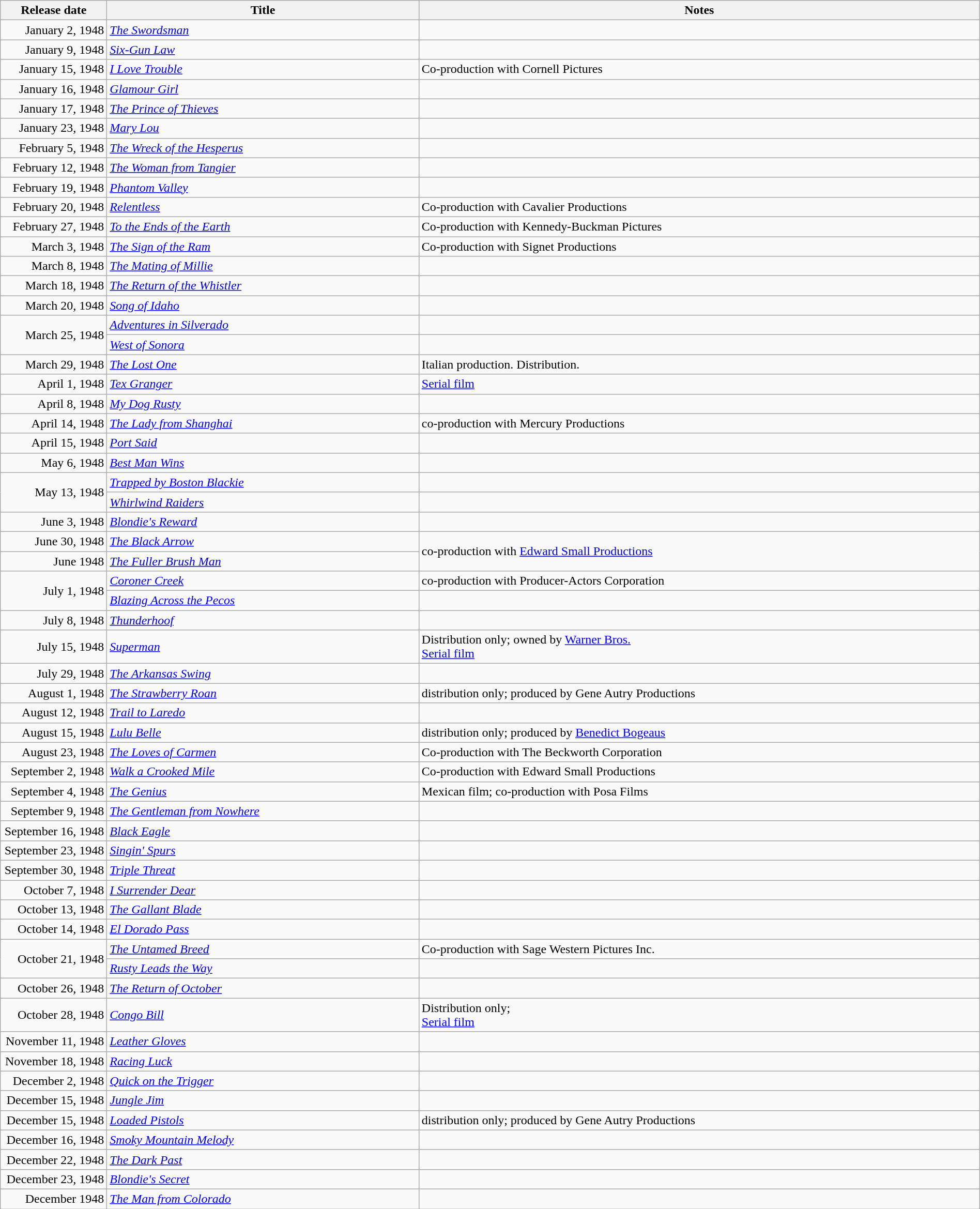<table class="wikitable sortable" style="width:100%;">
<tr>
<th scope="col" style="width:130px;">Release date</th>
<th>Title</th>
<th>Notes</th>
</tr>
<tr>
<td style="text-align:right;">January 2, 1948</td>
<td><em><a href='#'>The Swordsman</a></em></td>
<td></td>
</tr>
<tr>
<td style="text-align:right;">January 9, 1948</td>
<td><em><a href='#'>Six-Gun Law</a></em></td>
<td></td>
</tr>
<tr>
<td style="text-align:right;">January 15, 1948</td>
<td><em><a href='#'>I Love Trouble</a></em></td>
<td>Co-production with Cornell Pictures</td>
</tr>
<tr>
<td style="text-align:right;">January 16, 1948</td>
<td><em><a href='#'>Glamour Girl</a></em></td>
<td></td>
</tr>
<tr>
<td style="text-align:right;">January 17, 1948</td>
<td><em><a href='#'>The Prince of Thieves</a></em></td>
<td></td>
</tr>
<tr>
<td style="text-align:right;">January 23, 1948</td>
<td><em><a href='#'>Mary Lou</a></em></td>
<td></td>
</tr>
<tr>
<td style="text-align:right;">February 5, 1948</td>
<td><em><a href='#'>The Wreck of the Hesperus</a></em></td>
<td></td>
</tr>
<tr>
<td style="text-align:right;">February 12, 1948</td>
<td><em><a href='#'>The Woman from Tangier</a></em></td>
<td></td>
</tr>
<tr>
<td style="text-align:right;">February 19, 1948</td>
<td><em><a href='#'>Phantom Valley</a></em></td>
<td></td>
</tr>
<tr>
<td style="text-align:right;">February 20, 1948</td>
<td><em><a href='#'>Relentless</a></em></td>
<td>Co-production with Cavalier Productions</td>
</tr>
<tr>
<td style="text-align:right;">February 27, 1948</td>
<td><em><a href='#'>To the Ends of the Earth</a></em></td>
<td>Co-production with Kennedy-Buckman Pictures</td>
</tr>
<tr>
<td style="text-align:right;">March 3, 1948</td>
<td><em><a href='#'>The Sign of the Ram</a></em></td>
<td>Co-production with Signet Productions</td>
</tr>
<tr>
<td style="text-align:right;">March 8, 1948</td>
<td><em><a href='#'>The Mating of Millie</a></em></td>
<td></td>
</tr>
<tr>
<td style="text-align:right;">March 18, 1948</td>
<td><em><a href='#'>The Return of the Whistler</a></em></td>
<td></td>
</tr>
<tr>
<td style="text-align:right;">March 20, 1948</td>
<td><em><a href='#'>Song of Idaho</a></em></td>
<td></td>
</tr>
<tr>
<td style="text-align:right;" rowspan="2">March 25, 1948</td>
<td><em><a href='#'>Adventures in Silverado</a></em></td>
<td></td>
</tr>
<tr>
<td><em><a href='#'>West of Sonora</a></em></td>
<td></td>
</tr>
<tr>
<td style="text-align:right;">March 29, 1948</td>
<td><em><a href='#'>The Lost One</a></em></td>
<td>Italian production. Distribution.</td>
</tr>
<tr>
<td style="text-align:right;">April 1, 1948</td>
<td><em><a href='#'>Tex Granger</a></em></td>
<td><a href='#'>Serial film</a></td>
</tr>
<tr>
<td style="text-align:right;">April 8, 1948</td>
<td><em><a href='#'>My Dog Rusty</a></em></td>
<td></td>
</tr>
<tr>
<td style="text-align:right;">April 14, 1948</td>
<td><em><a href='#'>The Lady from Shanghai</a></em></td>
<td>co-production with Mercury Productions</td>
</tr>
<tr>
<td style="text-align:right;">April 15, 1948</td>
<td><em><a href='#'>Port Said</a></em></td>
<td></td>
</tr>
<tr>
<td style="text-align:right;">May 6, 1948</td>
<td><em><a href='#'>Best Man Wins</a></em></td>
<td></td>
</tr>
<tr>
<td style="text-align:right;" rowspan="2">May 13, 1948</td>
<td><em><a href='#'>Trapped by Boston Blackie</a></em></td>
<td></td>
</tr>
<tr>
<td><em><a href='#'>Whirlwind Raiders</a></em></td>
<td></td>
</tr>
<tr>
<td style="text-align:right;">June 3, 1948</td>
<td><em><a href='#'>Blondie's Reward</a></em></td>
<td></td>
</tr>
<tr>
<td style="text-align:right;">June 30, 1948</td>
<td><em><a href='#'>The Black Arrow</a></em></td>
<td rowspan="2">co-production with <a href='#'>Edward Small Productions</a></td>
</tr>
<tr>
<td style="text-align:right;">June 1948</td>
<td><em><a href='#'>The Fuller Brush Man</a></em></td>
</tr>
<tr>
<td style="text-align:right;" rowspan="2">July 1, 1948</td>
<td><em><a href='#'>Coroner Creek</a></em></td>
<td>co-production with Producer-Actors Corporation</td>
</tr>
<tr>
<td><em><a href='#'>Blazing Across the Pecos</a></em></td>
<td></td>
</tr>
<tr>
<td style="text-align:right;">July 8, 1948</td>
<td><em><a href='#'>Thunderhoof</a></em></td>
<td></td>
</tr>
<tr>
<td style="text-align:right;">July 15, 1948</td>
<td><em><a href='#'>Superman</a></em></td>
<td>Distribution only; owned by <a href='#'>Warner Bros.</a><br><a href='#'>Serial film</a></td>
</tr>
<tr>
<td style="text-align:right;">July 29, 1948</td>
<td><em><a href='#'>The Arkansas Swing</a></em></td>
<td></td>
</tr>
<tr>
<td style="text-align:right;">August 1, 1948</td>
<td><em><a href='#'>The Strawberry Roan</a></em></td>
<td>distribution only; produced by Gene Autry Productions</td>
</tr>
<tr>
<td style="text-align:right;">August 12, 1948</td>
<td><em><a href='#'>Trail to Laredo</a></em></td>
<td></td>
</tr>
<tr>
<td style="text-align:right;">August 15, 1948</td>
<td><em><a href='#'>Lulu Belle</a></em></td>
<td>distribution only; produced by <a href='#'>Benedict Bogeaus</a></td>
</tr>
<tr>
<td style="text-align:right;">August 23, 1948</td>
<td><em><a href='#'>The Loves of Carmen</a></em></td>
<td>Co-production with The Beckworth Corporation</td>
</tr>
<tr>
<td style="text-align:right;">September 2, 1948</td>
<td><em><a href='#'>Walk a Crooked Mile</a></em></td>
<td>Co-production with Edward Small Productions</td>
</tr>
<tr>
<td style="text-align:right;">September 4, 1948</td>
<td><em><a href='#'>The Genius</a></em></td>
<td>Mexican film; co-production with Posa Films</td>
</tr>
<tr>
<td style="text-align:right;">September 9, 1948</td>
<td><em><a href='#'>The Gentleman from Nowhere</a></em></td>
<td></td>
</tr>
<tr>
<td style="text-align:right;">September 16, 1948</td>
<td><em><a href='#'>Black Eagle</a></em></td>
<td></td>
</tr>
<tr>
<td style="text-align:right;">September 23, 1948</td>
<td><em><a href='#'>Singin' Spurs</a></em></td>
<td></td>
</tr>
<tr>
<td style="text-align:right;">September 30, 1948</td>
<td><em><a href='#'>Triple Threat</a></em></td>
<td></td>
</tr>
<tr>
<td style="text-align:right;">October 7, 1948</td>
<td><em><a href='#'>I Surrender Dear</a></em></td>
<td></td>
</tr>
<tr>
<td style="text-align:right;">October 13, 1948</td>
<td><em><a href='#'>The Gallant Blade</a></em></td>
<td></td>
</tr>
<tr>
<td style="text-align:right;">October 14, 1948</td>
<td><em><a href='#'>El Dorado Pass</a></em></td>
<td></td>
</tr>
<tr>
<td style="text-align:right;" rowspan="2">October 21, 1948</td>
<td><em><a href='#'>The Untamed Breed</a></em></td>
<td>Co-production with Sage Western Pictures Inc.</td>
</tr>
<tr>
<td><em><a href='#'>Rusty Leads the Way</a></em></td>
<td></td>
</tr>
<tr>
<td style="text-align:right;">October 26, 1948</td>
<td><em><a href='#'>The Return of October</a></em></td>
<td></td>
</tr>
<tr>
<td style="text-align:right;">October 28, 1948</td>
<td><em><a href='#'>Congo Bill</a></em></td>
<td>Distribution only;<br><a href='#'>Serial film</a></td>
</tr>
<tr>
<td style="text-align:right;">November 11, 1948</td>
<td><em><a href='#'>Leather Gloves</a></em></td>
<td></td>
</tr>
<tr>
<td style="text-align:right;">November 18, 1948</td>
<td><em><a href='#'>Racing Luck</a></em></td>
<td></td>
</tr>
<tr>
<td style="text-align:right;">December 2, 1948</td>
<td><em><a href='#'>Quick on the Trigger</a></em></td>
<td></td>
</tr>
<tr>
<td style="text-align:right;">December 15, 1948</td>
<td><em><a href='#'>Jungle Jim</a></em></td>
<td></td>
</tr>
<tr>
<td style="text-align:right;">December 15, 1948</td>
<td><em><a href='#'>Loaded Pistols</a></em></td>
<td>distribution only; produced by Gene Autry Productions</td>
</tr>
<tr>
<td style="text-align:right;">December 16, 1948</td>
<td><em><a href='#'>Smoky Mountain Melody</a></em></td>
<td></td>
</tr>
<tr>
<td style="text-align:right;">December 22, 1948</td>
<td><em><a href='#'>The Dark Past</a></em></td>
<td></td>
</tr>
<tr>
<td style="text-align:right;">December 23, 1948</td>
<td><em><a href='#'>Blondie's Secret</a></em></td>
<td></td>
</tr>
<tr>
<td style="text-align:right;">December 1948</td>
<td><em><a href='#'>The Man from Colorado</a></em></td>
<td></td>
</tr>
</table>
